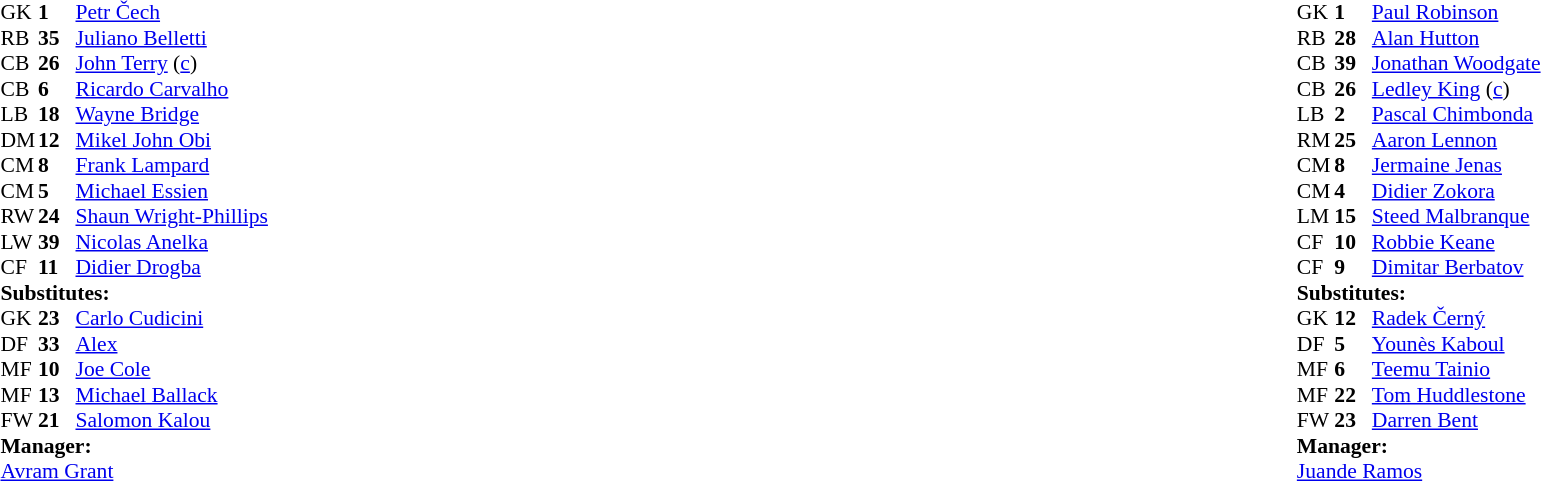<table width="100%">
<tr>
<td valign="top" width="50%"><br><table style="font-size:90%" cellspacing="0" cellpadding="0">
<tr>
<th width="25"></th>
<th width="25"></th>
</tr>
<tr>
<td>GK</td>
<td><strong>1</strong></td>
<td> <a href='#'>Petr Čech</a></td>
<td></td>
</tr>
<tr>
<td>RB</td>
<td><strong>35</strong></td>
<td> <a href='#'>Juliano Belletti</a></td>
</tr>
<tr>
<td>CB</td>
<td><strong>26</strong></td>
<td> <a href='#'>John Terry</a> (<a href='#'>c</a>)</td>
</tr>
<tr>
<td>CB</td>
<td><strong>6</strong></td>
<td> <a href='#'>Ricardo Carvalho</a></td>
<td></td>
</tr>
<tr>
<td>LB</td>
<td><strong>18</strong></td>
<td> <a href='#'>Wayne Bridge</a></td>
</tr>
<tr>
<td>DM</td>
<td><strong>12</strong></td>
<td> <a href='#'>Mikel John Obi</a></td>
<td></td>
<td></td>
</tr>
<tr>
<td>CM</td>
<td><strong>8</strong></td>
<td> <a href='#'>Frank Lampard</a></td>
</tr>
<tr>
<td>CM</td>
<td><strong>5</strong></td>
<td> <a href='#'>Michael Essien</a></td>
<td></td>
<td></td>
</tr>
<tr>
<td>RW</td>
<td><strong>24</strong></td>
<td> <a href='#'>Shaun Wright-Phillips</a></td>
<td></td>
<td></td>
</tr>
<tr>
<td>LW</td>
<td><strong>39</strong></td>
<td> <a href='#'>Nicolas Anelka</a></td>
</tr>
<tr>
<td>CF</td>
<td><strong>11</strong></td>
<td> <a href='#'>Didier Drogba</a></td>
</tr>
<tr>
<td colspan=3><strong>Substitutes:</strong></td>
</tr>
<tr>
<td>GK</td>
<td><strong>23</strong></td>
<td> <a href='#'>Carlo Cudicini</a></td>
</tr>
<tr>
<td>DF</td>
<td><strong>33</strong></td>
<td> <a href='#'>Alex</a></td>
</tr>
<tr>
<td>MF</td>
<td><strong>10</strong></td>
<td> <a href='#'>Joe Cole</a></td>
<td></td>
<td></td>
</tr>
<tr>
<td>MF</td>
<td><strong>13</strong></td>
<td> <a href='#'>Michael Ballack</a></td>
<td></td>
<td></td>
</tr>
<tr>
<td>FW</td>
<td><strong>21</strong></td>
<td> <a href='#'>Salomon Kalou</a></td>
<td></td>
<td></td>
</tr>
<tr>
<td colspan=3><strong>Manager:</strong></td>
</tr>
<tr>
<td colspan="4"> <a href='#'>Avram Grant</a></td>
</tr>
</table>
</td>
<td valign="top"></td>
<td valign="top" width="50%"><br><table style="font-size:90%" cellspacing="0" cellpadding="0" align="center">
<tr>
<th width="25"></th>
<th width="25"></th>
</tr>
<tr>
<td>GK</td>
<td><strong>1</strong></td>
<td> <a href='#'>Paul Robinson</a></td>
</tr>
<tr>
<td>RB</td>
<td><strong>28</strong></td>
<td> <a href='#'>Alan Hutton</a></td>
</tr>
<tr>
<td>CB</td>
<td><strong>39</strong></td>
<td> <a href='#'>Jonathan Woodgate</a></td>
</tr>
<tr>
<td>CB</td>
<td><strong>26</strong></td>
<td> <a href='#'>Ledley King</a> (<a href='#'>c</a>)</td>
</tr>
<tr>
<td>LB</td>
<td><strong>2</strong></td>
<td> <a href='#'>Pascal Chimbonda</a></td>
<td></td>
<td></td>
</tr>
<tr>
<td>RM</td>
<td><strong>25</strong></td>
<td> <a href='#'>Aaron Lennon</a></td>
<td></td>
</tr>
<tr>
<td>CM</td>
<td><strong>8</strong></td>
<td> <a href='#'>Jermaine Jenas</a></td>
<td></td>
</tr>
<tr>
<td>CM</td>
<td><strong>4</strong></td>
<td> <a href='#'>Didier Zokora</a></td>
<td></td>
</tr>
<tr>
<td>LM</td>
<td><strong>15</strong></td>
<td> <a href='#'>Steed Malbranque</a></td>
<td></td>
<td></td>
</tr>
<tr>
<td>CF</td>
<td><strong>10</strong></td>
<td> <a href='#'>Robbie Keane</a></td>
<td></td>
<td></td>
</tr>
<tr>
<td>CF</td>
<td><strong>9</strong></td>
<td> <a href='#'>Dimitar Berbatov</a></td>
</tr>
<tr>
<td colspan=3><strong>Substitutes:</strong></td>
</tr>
<tr>
<td>GK</td>
<td><strong>12</strong></td>
<td> <a href='#'>Radek Černý</a></td>
</tr>
<tr>
<td>DF</td>
<td><strong>5</strong></td>
<td> <a href='#'>Younès Kaboul</a></td>
<td></td>
<td></td>
</tr>
<tr>
<td>MF</td>
<td><strong>6</strong></td>
<td> <a href='#'>Teemu Tainio</a></td>
<td></td>
<td></td>
</tr>
<tr>
<td>MF</td>
<td><strong>22</strong></td>
<td> <a href='#'>Tom Huddlestone</a></td>
<td></td>
<td></td>
</tr>
<tr>
<td>FW</td>
<td><strong>23</strong></td>
<td> <a href='#'>Darren Bent</a></td>
</tr>
<tr>
<td colspan=3><strong>Manager:</strong></td>
</tr>
<tr>
<td colspan="4"> <a href='#'>Juande Ramos</a></td>
</tr>
</table>
</td>
</tr>
</table>
